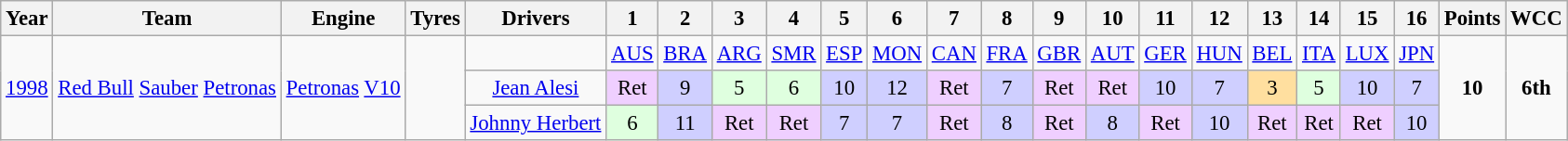<table class="wikitable" style="text-align:center; font-size:95%">
<tr>
<th>Year</th>
<th>Team</th>
<th>Engine</th>
<th>Tyres</th>
<th>Drivers</th>
<th>1</th>
<th>2</th>
<th>3</th>
<th>4</th>
<th>5</th>
<th>6</th>
<th>7</th>
<th>8</th>
<th>9</th>
<th>10</th>
<th>11</th>
<th>12</th>
<th>13</th>
<th>14</th>
<th>15</th>
<th>16</th>
<th>Points</th>
<th>WCC</th>
</tr>
<tr>
<td rowspan="3"><a href='#'>1998</a></td>
<td rowspan="3"><a href='#'>Red Bull</a> <a href='#'>Sauber</a> <a href='#'>Petronas</a></td>
<td rowspan="3"><a href='#'>Petronas</a> <a href='#'>V10</a></td>
<td rowspan="3"></td>
<td></td>
<td><a href='#'>AUS</a></td>
<td><a href='#'>BRA</a></td>
<td><a href='#'>ARG</a></td>
<td><a href='#'>SMR</a></td>
<td><a href='#'>ESP</a></td>
<td><a href='#'>MON</a></td>
<td><a href='#'>CAN</a></td>
<td><a href='#'>FRA</a></td>
<td><a href='#'>GBR</a></td>
<td><a href='#'>AUT</a></td>
<td><a href='#'>GER</a></td>
<td><a href='#'>HUN</a></td>
<td><a href='#'>BEL</a></td>
<td><a href='#'>ITA</a></td>
<td><a href='#'>LUX</a></td>
<td><a href='#'>JPN</a></td>
<td rowspan="3"><strong>10</strong></td>
<td rowspan="3"><strong>6th</strong></td>
</tr>
<tr>
<td> <a href='#'>Jean Alesi</a></td>
<td style="background:#EFCFFF;">Ret</td>
<td style="background:#CFCFFF;">9</td>
<td style="background:#DFFFDF;">5</td>
<td style="background:#DFFFDF;">6</td>
<td style="background:#CFCFFF;">10</td>
<td style="background:#CFCFFF;">12</td>
<td style="background:#EFCFFF;">Ret</td>
<td style="background:#CFCFFF;">7</td>
<td style="background:#EFCFFF;">Ret</td>
<td style="background:#EFCFFF;">Ret</td>
<td style="background:#CFCFFF;">10</td>
<td style="background:#CFCFFF;">7</td>
<td style="background:#FFDF9F;">3</td>
<td style="background:#DFFFDF;">5</td>
<td style="background:#CFCFFF;">10</td>
<td style="background:#CFCFFF;">7</td>
</tr>
<tr>
<td> <a href='#'>Johnny Herbert</a></td>
<td style="background:#DFFFDF;">6</td>
<td style="background:#CFCFFF;">11</td>
<td style="background:#EFCFFF;">Ret</td>
<td style="background:#EFCFFF;">Ret</td>
<td style="background:#CFCFFF;">7</td>
<td style="background:#CFCFFF;">7</td>
<td style="background:#EFCFFF;">Ret</td>
<td style="background:#CFCFFF;">8</td>
<td style="background:#EFCFFF;">Ret</td>
<td style="background:#CFCFFF;">8</td>
<td style="background:#EFCFFF;">Ret</td>
<td style="background:#CFCFFF;">10</td>
<td style="background:#EFCFFF;">Ret</td>
<td style="background:#EFCFFF;">Ret</td>
<td style="background:#EFCFFF;">Ret</td>
<td style="background:#CFCFFF;">10</td>
</tr>
</table>
